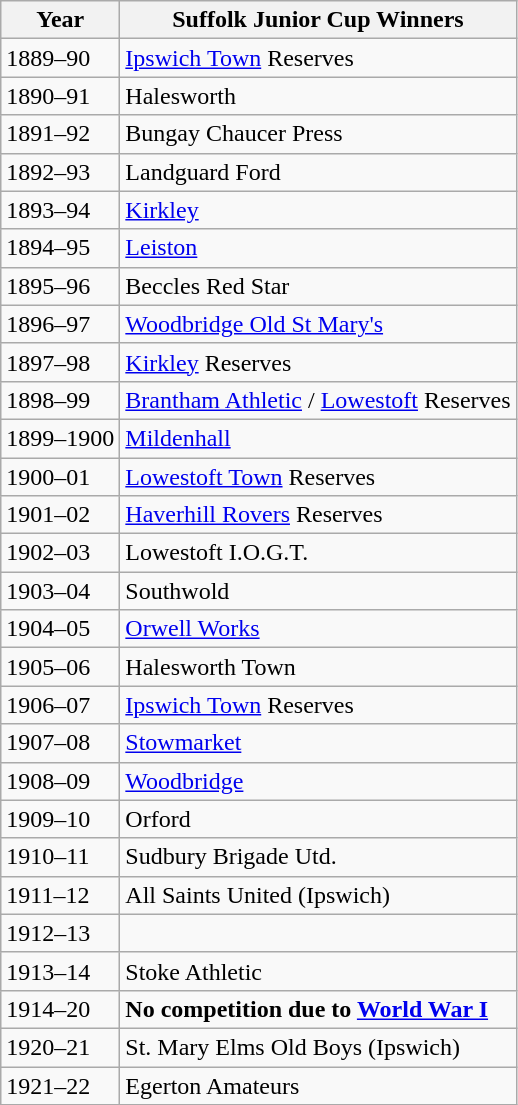<table class="wikitable" style="float:left; margin-right:1em">
<tr>
<th>Year</th>
<th>Suffolk Junior Cup Winners</th>
</tr>
<tr>
<td>1889–90</td>
<td><a href='#'>Ipswich Town</a> Reserves</td>
</tr>
<tr>
<td>1890–91</td>
<td>Halesworth</td>
</tr>
<tr>
<td>1891–92</td>
<td>Bungay Chaucer Press</td>
</tr>
<tr>
<td>1892–93</td>
<td>Landguard Ford</td>
</tr>
<tr>
<td>1893–94</td>
<td><a href='#'>Kirkley</a></td>
</tr>
<tr>
<td>1894–95</td>
<td><a href='#'>Leiston</a></td>
</tr>
<tr>
<td>1895–96</td>
<td>Beccles Red Star</td>
</tr>
<tr>
<td>1896–97</td>
<td><a href='#'>Woodbridge Old St Mary's</a></td>
</tr>
<tr>
<td>1897–98</td>
<td><a href='#'>Kirkley</a> Reserves</td>
</tr>
<tr>
<td>1898–99</td>
<td><a href='#'>Brantham Athletic</a> / <a href='#'>Lowestoft</a> Reserves</td>
</tr>
<tr>
<td>1899–1900</td>
<td><a href='#'>Mildenhall</a></td>
</tr>
<tr>
<td>1900–01</td>
<td><a href='#'>Lowestoft Town</a> Reserves</td>
</tr>
<tr>
<td>1901–02</td>
<td><a href='#'>Haverhill Rovers</a> Reserves</td>
</tr>
<tr>
<td>1902–03</td>
<td>Lowestoft I.O.G.T.</td>
</tr>
<tr>
<td>1903–04</td>
<td>Southwold</td>
</tr>
<tr>
<td>1904–05</td>
<td><a href='#'>Orwell Works</a></td>
</tr>
<tr>
<td>1905–06</td>
<td>Halesworth Town</td>
</tr>
<tr>
<td>1906–07</td>
<td><a href='#'>Ipswich Town</a> Reserves</td>
</tr>
<tr>
<td>1907–08</td>
<td><a href='#'>Stowmarket</a></td>
</tr>
<tr>
<td>1908–09</td>
<td><a href='#'>Woodbridge</a></td>
</tr>
<tr>
<td>1909–10</td>
<td>Orford</td>
</tr>
<tr>
<td>1910–11</td>
<td>Sudbury Brigade Utd.</td>
</tr>
<tr>
<td>1911–12</td>
<td>All Saints United (Ipswich)</td>
</tr>
<tr>
<td>1912–13</td>
<td></td>
</tr>
<tr>
<td>1913–14</td>
<td>Stoke Athletic</td>
</tr>
<tr>
<td>1914–20</td>
<td><strong>No competition due to <a href='#'>World War I</a></strong></td>
</tr>
<tr>
<td>1920–21</td>
<td>St. Mary Elms Old Boys (Ipswich)</td>
</tr>
<tr>
<td>1921–22</td>
<td>Egerton Amateurs</td>
</tr>
</table>
